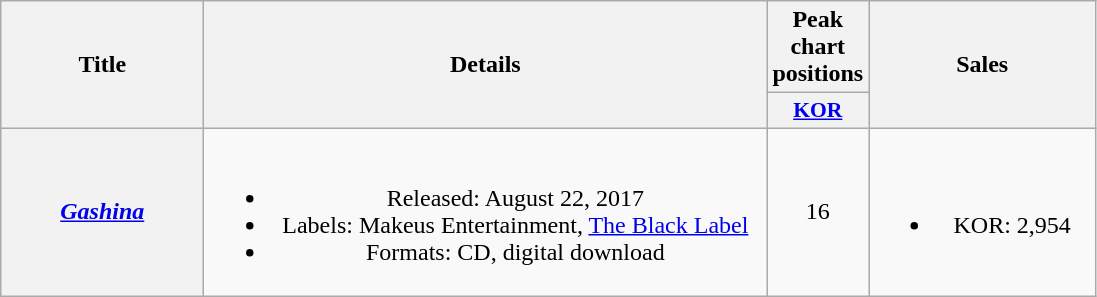<table class="wikitable plainrowheaders" style="text-align:center;">
<tr>
<th scope="col" rowspan="2" style="width:8em;">Title</th>
<th scope="col" rowspan="2" style="width:23em;">Details</th>
<th scope="col" colspan="1">Peak chart positions</th>
<th scope="col" rowspan="2" style="width:9em;">Sales</th>
</tr>
<tr>
<th scope="col" style="width:3em;font-size:90%;"><a href='#'>KOR</a><br></th>
</tr>
<tr>
<th scope="row"><em><a href='#'>Gashina</a></em></th>
<td><br><ul><li>Released: August 22, 2017</li><li>Labels: Makeus Entertainment, <a href='#'>The Black Label</a></li><li>Formats: CD, digital download</li></ul></td>
<td>16</td>
<td><br><ul><li>KOR: 2,954</li></ul></td>
</tr>
</table>
